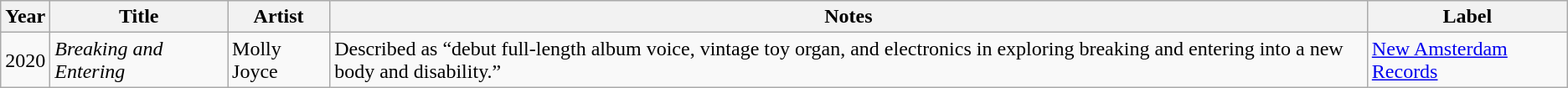<table class="wikitable">
<tr>
<th>Year</th>
<th>Title</th>
<th>Artist</th>
<th>Notes</th>
<th>Label</th>
</tr>
<tr>
<td>2020</td>
<td><em>Breaking and Entering</em></td>
<td>Molly Joyce</td>
<td>Described as “debut full-length album voice, vintage toy organ, and electronics in exploring breaking and entering into a new body and disability.”</td>
<td><a href='#'>New Amsterdam Records</a></td>
</tr>
</table>
